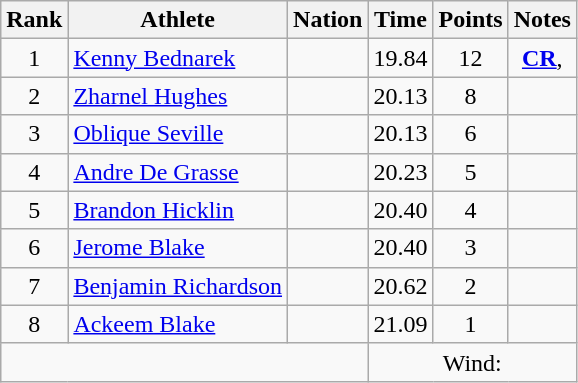<table class="wikitable mw-datatable sortable" style="text-align:center;">
<tr>
<th scope="col" style="width: 10px;">Rank</th>
<th scope="col">Athlete</th>
<th scope="col">Nation</th>
<th scope="col">Time</th>
<th scope="col">Points</th>
<th scope="col">Notes</th>
</tr>
<tr>
<td>1</td>
<td align="left"><a href='#'>Kenny Bednarek</a> </td>
<td align="left"></td>
<td>19.84</td>
<td>12</td>
<td><strong><a href='#'>CR</a></strong>, </td>
</tr>
<tr>
<td>2</td>
<td align="left"><a href='#'>Zharnel Hughes</a> </td>
<td align="left"></td>
<td>20.13</td>
<td>8</td>
<td></td>
</tr>
<tr>
<td>3</td>
<td align="left"><a href='#'>Oblique Seville</a> </td>
<td align="left"></td>
<td>20.13</td>
<td>6</td>
<td></td>
</tr>
<tr>
<td>4</td>
<td align="left"><a href='#'>Andre De Grasse</a> </td>
<td align="left"></td>
<td>20.23</td>
<td>5</td>
<td></td>
</tr>
<tr>
<td>5</td>
<td align="left"><a href='#'>Brandon Hicklin</a> </td>
<td align="left"></td>
<td>20.40</td>
<td>4</td>
<td></td>
</tr>
<tr>
<td>6</td>
<td align="left"><a href='#'>Jerome Blake</a> </td>
<td align="left"></td>
<td>20.40</td>
<td>3</td>
<td></td>
</tr>
<tr>
<td>7</td>
<td align="left"><a href='#'>Benjamin Richardson</a> </td>
<td align="left"></td>
<td>20.62</td>
<td>2</td>
<td></td>
</tr>
<tr>
<td>8</td>
<td align="left"><a href='#'>Ackeem Blake</a> </td>
<td align="left"></td>
<td>21.09</td>
<td>1</td>
<td></td>
</tr>
<tr class="sortbottom">
<td colspan="3"></td>
<td colspan="3">Wind: </td>
</tr>
</table>
